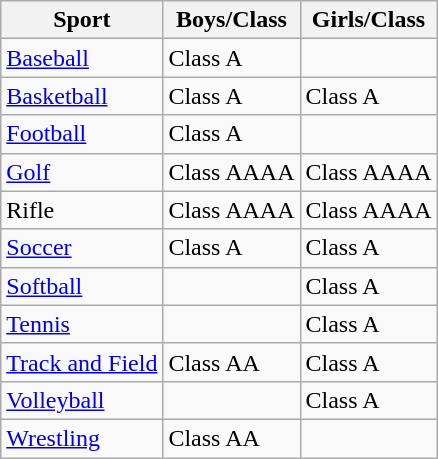<table class="wikitable">
<tr>
<th>Sport</th>
<th>Boys/Class</th>
<th>Girls/Class</th>
</tr>
<tr>
<td><a href='#'>Baseball</a></td>
<td>Class A</td>
<td></td>
</tr>
<tr>
<td><a href='#'>Basketball</a></td>
<td>Class A</td>
<td>Class A</td>
</tr>
<tr>
<td><a href='#'>Football</a></td>
<td>Class A</td>
<td></td>
</tr>
<tr>
<td><a href='#'>Golf</a></td>
<td>Class AAAA</td>
<td>Class AAAA</td>
</tr>
<tr>
<td>Rifle</td>
<td>Class AAAA</td>
<td>Class AAAA</td>
</tr>
<tr>
<td><a href='#'>Soccer</a></td>
<td>Class A</td>
<td>Class A</td>
</tr>
<tr>
<td><a href='#'>Softball</a></td>
<td></td>
<td>Class A</td>
</tr>
<tr>
<td><a href='#'>Tennis</a></td>
<td></td>
<td>Class A</td>
</tr>
<tr>
<td><a href='#'>Track and Field</a></td>
<td>Class AA</td>
<td>Class A</td>
</tr>
<tr>
<td><a href='#'>Volleyball</a></td>
<td></td>
<td>Class A</td>
</tr>
<tr>
<td><a href='#'>Wrestling</a></td>
<td>Class AA</td>
<td></td>
</tr>
</table>
